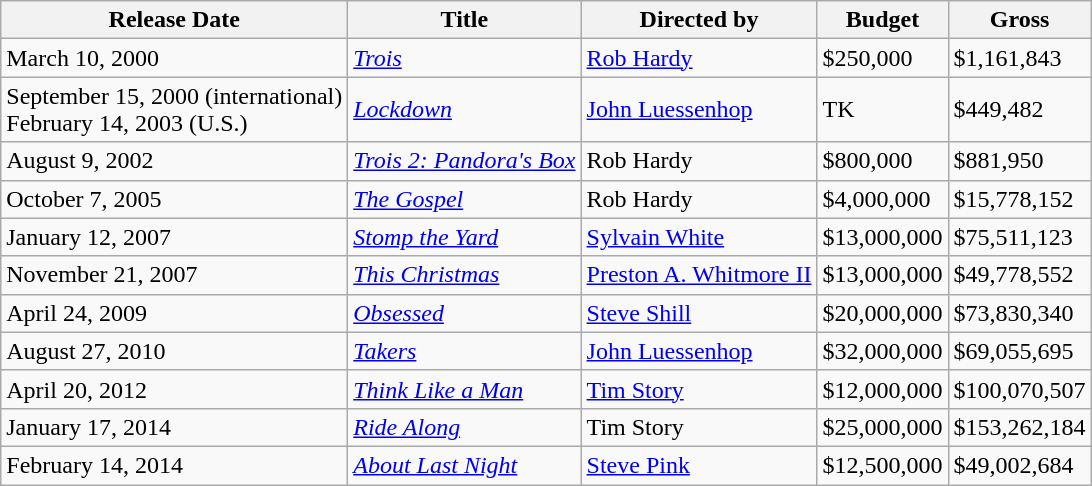<table class="wikitable sortable">
<tr>
<th>Release Date</th>
<th>Title</th>
<th>Directed by</th>
<th>Budget</th>
<th>Gross</th>
</tr>
<tr>
<td>March 10, 2000</td>
<td><em><a href='#'>Trois</a></em></td>
<td><a href='#'>Rob Hardy</a></td>
<td>$250,000</td>
<td>$1,161,843</td>
</tr>
<tr>
<td>September 15, 2000 (international)<br>February 14, 2003 (U.S.)</td>
<td><em><a href='#'>Lockdown</a></em></td>
<td><a href='#'>John Luessenhop</a></td>
<td>TK</td>
<td>$449,482</td>
</tr>
<tr>
<td>August 9, 2002</td>
<td><em><a href='#'>Trois 2: Pandora's Box</a></em></td>
<td>Rob Hardy</td>
<td>$800,000</td>
<td>$881,950</td>
</tr>
<tr>
<td>October 7, 2005</td>
<td><em><a href='#'>The Gospel</a></em></td>
<td>Rob Hardy</td>
<td>$4,000,000</td>
<td>$15,778,152</td>
</tr>
<tr>
<td>January 12, 2007</td>
<td><em><a href='#'>Stomp the Yard</a></em></td>
<td><a href='#'>Sylvain White</a></td>
<td>$13,000,000</td>
<td>$75,511,123</td>
</tr>
<tr>
<td>November 21, 2007</td>
<td><em><a href='#'>This Christmas</a></em></td>
<td><a href='#'>Preston A. Whitmore II</a></td>
<td>$13,000,000</td>
<td>$49,778,552</td>
</tr>
<tr>
<td>April 24, 2009</td>
<td><em><a href='#'>Obsessed</a></em></td>
<td><a href='#'>Steve Shill</a></td>
<td>$20,000,000</td>
<td>$73,830,340</td>
</tr>
<tr>
<td>August 27, 2010</td>
<td><em><a href='#'>Takers</a></em></td>
<td><a href='#'>John Luessenhop</a></td>
<td>$32,000,000</td>
<td>$69,055,695</td>
</tr>
<tr>
<td>April 20, 2012</td>
<td><em><a href='#'>Think Like a Man</a></em></td>
<td><a href='#'>Tim Story</a></td>
<td>$12,000,000</td>
<td>$100,070,507</td>
</tr>
<tr>
<td>January 17, 2014</td>
<td><em><a href='#'>Ride Along</a></em></td>
<td>Tim Story</td>
<td>$25,000,000</td>
<td>$153,262,184</td>
</tr>
<tr>
<td>February 14, 2014</td>
<td><em><a href='#'>About Last Night</a></em></td>
<td><a href='#'>Steve Pink</a></td>
<td>$12,500,000</td>
<td>$49,002,684</td>
</tr>
</table>
